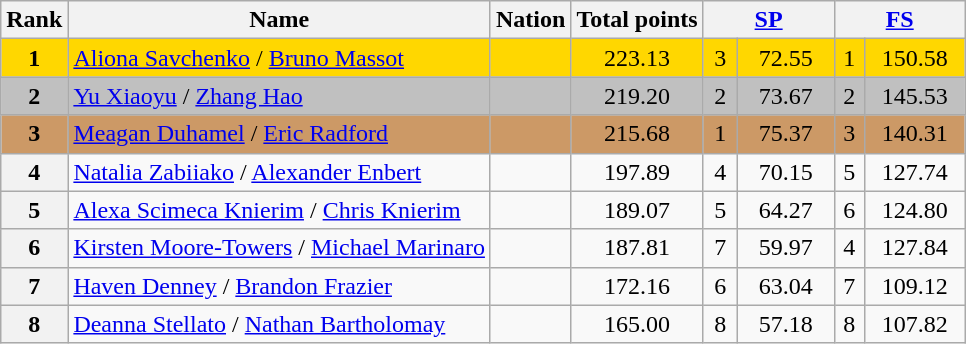<table class="wikitable sortable">
<tr>
<th>Rank</th>
<th>Name</th>
<th>Nation</th>
<th>Total points</th>
<th colspan="2" width="80px"><a href='#'>SP</a></th>
<th colspan="2" width="80px"><a href='#'>FS</a></th>
</tr>
<tr bgcolor="gold">
<td align="center"><strong>1</strong></td>
<td><a href='#'>Aliona Savchenko</a> / <a href='#'>Bruno Massot</a></td>
<td></td>
<td align="center">223.13</td>
<td align="center">3</td>
<td align="center">72.55</td>
<td align="center">1</td>
<td align="center">150.58</td>
</tr>
<tr bgcolor="silver">
<td align="center"><strong>2</strong></td>
<td><a href='#'>Yu Xiaoyu</a> / <a href='#'>Zhang Hao</a></td>
<td></td>
<td align="center">219.20</td>
<td align="center">2</td>
<td align="center">73.67</td>
<td align="center">2</td>
<td align="center">145.53</td>
</tr>
<tr bgcolor="cc9966">
<td align="center"><strong>3</strong></td>
<td><a href='#'>Meagan Duhamel</a> / <a href='#'>Eric Radford</a></td>
<td></td>
<td align="center">215.68</td>
<td align="center">1</td>
<td align="center">75.37</td>
<td align="center">3</td>
<td align="center">140.31</td>
</tr>
<tr>
<th>4</th>
<td><a href='#'>Natalia Zabiiako</a> / <a href='#'>Alexander Enbert</a></td>
<td></td>
<td align="center">197.89</td>
<td align="center">4</td>
<td align="center">70.15</td>
<td align="center">5</td>
<td align="center">127.74</td>
</tr>
<tr>
<th>5</th>
<td><a href='#'>Alexa Scimeca Knierim</a> / <a href='#'>Chris Knierim</a></td>
<td></td>
<td align="center">189.07</td>
<td align="center">5</td>
<td align="center">64.27</td>
<td align="center">6</td>
<td align="center">124.80</td>
</tr>
<tr>
<th>6</th>
<td><a href='#'>Kirsten Moore-Towers</a> / <a href='#'>Michael Marinaro</a></td>
<td></td>
<td align="center">187.81</td>
<td align="center">7</td>
<td align="center">59.97</td>
<td align="center">4</td>
<td align="center">127.84</td>
</tr>
<tr>
<th>7</th>
<td><a href='#'>Haven Denney</a> / <a href='#'>Brandon Frazier</a></td>
<td></td>
<td align="center">172.16</td>
<td align="center">6</td>
<td align="center">63.04</td>
<td align="center">7</td>
<td align="center">109.12</td>
</tr>
<tr>
<th>8</th>
<td><a href='#'>Deanna Stellato</a> / <a href='#'>Nathan Bartholomay</a></td>
<td></td>
<td align="center">165.00</td>
<td align="center">8</td>
<td align="center">57.18</td>
<td align="center">8</td>
<td align="center">107.82</td>
</tr>
</table>
